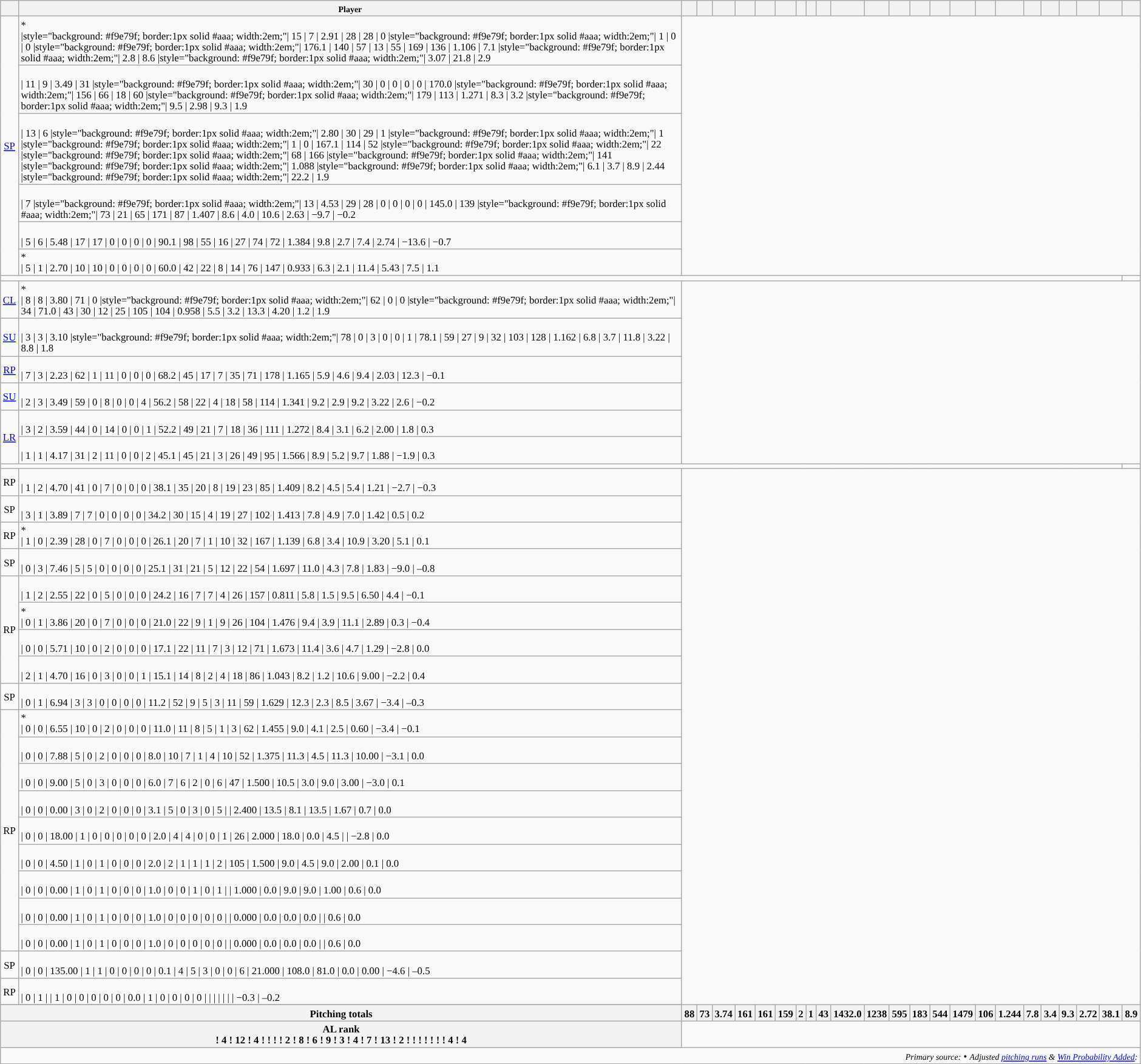<table class="wikitable sortable" style="text-align:right; font-size:70%;">
<tr>
<th></th>
<th><small>Player</small></th>
<th><small></small></th>
<th><small></small></th>
<th><small></small></th>
<th><small></small></th>
<th><small></small></th>
<th><small></small></th>
<th><small></small></th>
<th><small></small></th>
<th><small></small></th>
<th><small></small></th>
<th><small></small></th>
<th><small></small></th>
<th><small></small></th>
<th><small></small></th>
<th><small></small></th>
<th><small></small></th>
<th><small></small></th>
<th><small></small></th>
<th><small></small></th>
<th><small></small></th>
<th><small></small></th>
<th><small></small></th>
<th><small></small><br></th>
</tr>
<tr>
<td rowspan="6" align=center><a href='#'>SP</a></td>
<td align=left> *<br>                           |style="background: #f9e79f; border:1px solid #aaa; width:2em;"| 15 
                           | 7 
                | 2.91 
                      | 28
                      | 28
                     | 0  
                     |style="background: #f9e79f; border:1px solid #aaa; width:2em;"| 1 
                          | 0 
                              | 0
                    |style="background: #f9e79f; border:1px solid #aaa; width:2em;"| 176.1
                        | 140 
                | 57
                  | 13 
             | 55  
                         | 169 
                   | 136 
 | 1.106
     | 7.1
   |style="background: #f9e79f; border:1px solid #aaa; width:2em;"| 2.8
| 8.6 
           |style="background: #f9e79f; border:1px solid #aaa; width:2em;"| 3.07
            | 21.8
             | 2.9</td>
</tr>
<tr>
<td align=left><br>                           | 11 
                           | 9 
                | 3.49 
                      | 31
                      |style="background: #f9e79f; border:1px solid #aaa; width:2em;"| 30
                     | 0 
                     | 0 
                          | 0 
                              | 0
                    | 170.0
                        |style="background: #f9e79f; border:1px solid #aaa; width:2em;"| 156
                | 66
                  | 18 
             | 60 
                         |style="background: #f9e79f; border:1px solid #aaa; width:2em;"| 179 
                   | 113
 | 1.271
     | 8.3
   | 3.2
|style="background: #f9e79f; border:1px solid #aaa; width:2em;"| 9.5 
           | 2.98
            | 9.3
             | 1.9</td>
</tr>
<tr>
<td align=left><br>                           | 13 
                           | 6 
                |style="background: #f9e79f; border:1px solid #aaa; width:2em;"| 2.80 
                      | 30
                      | 29
                     | 1  
                     |style="background: #f9e79f; border:1px solid #aaa; width:2em;"| 1
                          |style="background: #f9e79f; border:1px solid #aaa; width:2em;"| 1 
                              | 0
                    | 167.1
                        | 114
                | 52
                  |style="background: #f9e79f; border:1px solid #aaa; width:2em;"| 22 
             |style="background: #f9e79f; border:1px solid #aaa; width:2em;"| 68 
                         | 166 
                   |style="background: #f9e79f; border:1px solid #aaa; width:2em;"| 141
 |style="background: #f9e79f; border:1px solid #aaa; width:2em;"| 1.088
     |style="background: #f9e79f; border:1px solid #aaa; width:2em;"| 6.1
   | 3.7
| 8.9 
           | 2.44
            |style="background: #f9e79f; border:1px solid #aaa; width:2em;"| 22.2
             | 1.9</td>
</tr>
<tr>
<td align=left><br>                           | 7 
                           |style="background: #f9e79f; border:1px solid #aaa; width:2em;"| 13 
                | 4.53 
                      | 29
                      | 28
                     | 0  
                     | 0
                          | 0
                              | 0
                    | 145.0
                        | 139
                |style="background: #f9e79f; border:1px solid #aaa; width:2em;"| 73
                  | 21
             | 65 
                         | 171 
                   | 87
 | 1.407
     | 8.6
   | 4.0
| 10.6 
           | 2.63
            | −9.7
             | −0.2</td>
</tr>
<tr>
<td align=left><br>                           | 5 
                           | 6
                | 5.48 
                      | 17
                      | 17
                     | 0  
                     | 0
                          | 0
                              | 0
                    | 90.1
                        | 98
                | 55
                  | 16
             | 27 
                         | 74 
                   | 72
 | 1.384
     | 9.8
   | 2.7
| 7.4 
           | 2.74
            | −13.6
             | −0.7</td>
</tr>
<tr>
<td align=left> *<br>                           | 5 
                           | 1
                | 2.70 
                      | 10
                      | 10
                     | 0  
                     | 0
                          | 0
                              | 0
                    | 60.0
                        | 42
                | 22
                  | 8
             | 14 
                         | 76 
                   | 147
 | 0.933
     | 6.3
   | 2.1
| 11.4 
           | 5.43
            | 7.5
             | 1.1</td>
</tr>
<tr>
<td colspan="24"></td>
<td></td>
</tr>
<tr>
<td align=center><a href='#'>CL</a></td>
<td align=left>*<br>                           | 8 
                           | 8 
                | 3.80 
                      | 71
                      | 0
                     |style="background: #f9e79f; border:1px solid #aaa; width:2em;"| 62  
                     | 0 
                          | 0 
                              |style="background: #f9e79f; border:1px solid #aaa; width:2em;"| 34
                    | 71.0
                        | 43 
                | 30
                  | 12 
             | 25  
                         | 105 
                   | 104 
 | 0.958
     | 5.5
   | 3.2
| 13.3 
           | 4.20
            | 1.2
             | 1.9</td>
</tr>
<tr>
<td align=center><a href='#'>SU</a></td>
<td align=left><br>                           | 3 
                           | 3 
                | 3.10 
                      |style="background: #f9e79f; border:1px solid #aaa; width:2em;"| 78
                      | 0
                     | 3  
                     | 0 
                          | 0 
                              | 1
                    | 78.1
                        | 59
                | 27
                  | 9 
             | 32  
                         | 103 
                   | 128 
 | 1.162
     | 6.8
   | 3.7
| 11.8 
           | 3.22
            | 8.8
             | 1.8</td>
</tr>
<tr>
<td align=center><a href='#'>RP</a></td>
<td align=left><br>                           | 7 
                           | 3
                | 2.23 
                      | 62
                      | 1
                     | 11  
                     | 0
                          | 0
                              | 0
                    | 68.2
                        | 45
                | 17
                  | 7 
             | 35 
                         | 71 
                   | 178
 | 1.165
     | 5.9
   | 4.6
| 9.4 
           | 2.03
            | 12.3
             | −0.1</td>
</tr>
<tr>
<td align=center><a href='#'>SU</a></td>
<td align=left><br>                           | 2 
                           | 3 
                | 3.49 
                      | 59
                      | 0
                     | 8  
                     | 0 
                          | 0 
                              | 4
                    | 56.2
                        | 58
                | 22
                  | 4 
             | 18  
                         | 58 
                   | 114 
 | 1.341
     | 9.2
   | 2.9
| 9.2 
           | 3.22
            | 2.6
             | −0.2</td>
</tr>
<tr>
<td rowspan="2" align=center><a href='#'>LR</a></td>
<td align=left><br>                           | 3 
                           | 2
                | 3.59 
                      | 44
                      | 0
                     | 14  
                     | 0
                          | 0
                              | 1
                    | 52.2
                        | 49
                | 21
                  | 7 
             | 18 
                         | 36 
                   | 111
 | 1.272
     | 8.4
   | 3.1
| 6.2 
           | 2.00
            | 1.8
             | 0.3</td>
</tr>
<tr>
<td align=left><br>                           | 1 
                           | 1
                | 4.17 
                      | 31
                      | 2
                     | 11  
                     | 0
                          | 0
                              | 2
                    | 45.1
                        | 45
                | 21
                  | 3 
             | 26 
                         | 49 
                   | 95
 | 1.566
     | 8.9
   | 5.2
| 9.7 
           | 1.88
            | −1.9
             | 0.3</td>
</tr>
<tr>
<td colspan="24"></td>
<td></td>
</tr>
<tr>
<td align=center>RP</td>
<td align=left><br>                           | 1 
                           | 2 
                | 4.70 
                      | 41
                      | 0
                     | 7 
                     | 0 
                          | 0 
                              | 0
                    | 38.1
                        | 35
                | 20
                  | 8 
             | 19 
                         | 23 
                   | 85
 | 1.409
     | 8.2
   | 4.5
| 5.4 
           | 1.21
            | −2.7
             | −0.3</td>
</tr>
<tr>
<td align=center>SP</td>
<td align=left><br>                           | 3
                           | 1
                | 3.89 
                      | 7
                      | 7
                     | 0 
                     | 0 
                          | 0 
                              | 0
                    | 34.2
                        | 30
                | 15
                  | 4 
             | 19 
                         | 27 
                   | 102
 | 1.413
     | 7.8
   | 4.9
| 7.0 
           | 1.42
            | 0.5
             | 0.2</td>
</tr>
<tr>
<td align=center>RP</td>
<td align=left>*<br>                           | 1 
                           | 0 
                | 2.39 
                      | 28 
                      | 0
                     | 7 
                     | 0 
                          | 0 
                              | 0
                    | 26.1
                        | 20
                | 7 
                  | 1
             | 10 
                         | 32 
                   | 167
 | 1.139 
     | 6.8
   | 3.4
| 10.9
          | 3.20 
           | 5.1
            | 0.1</td>
</tr>
<tr>
<td align=center>SP</td>
<td align=left><br>                           | 0
                           | 3
                | 7.46 
                      | 5 
                      | 5
                     | 0 
                     | 0 
                          | 0 
                              | 0
                    | 25.1
                        | 31
                | 21 
                  | 5
             | 12 
                         | 22 
                   | 54
 | 1.697 
     | 11.0
   | 4.3
| 7.8
          | 1.83 
           | −9.0
            | –0.8</td>
</tr>
<tr>
<td rowspan="4" align=center>RP</td>
<td align=left><br>                           | 1 
                           | 2 
                | 2.55 
                      | 22 
                      | 0
                     | 5 
                     | 0 
                          | 0 
                              | 0
                    | 24.2
                        | 16
                | 7 
                  | 7
             | 4 
                         | 26 
                   | 157
 | 0.811 
     | 5.8
   | 1.5 
| 9.5
          | 6.50 
           | 4.4
            | −0.1</td>
</tr>
<tr>
<td align=left> *<br>                           | 0
                           | 1
                | 3.86 
                      | 20 
                      | 0
                     | 7 
                     | 0 
                          | 0
                              | 0
                    | 21.0
                        | 22 
                | 9
             | 1
                  | 9
                         | 26 
                   | 104
 | 1.476 
     | 9.4
   | 3.9
| 11.1
          | 2.89 
           | 0.3
             | −0.4</td>
</tr>
<tr>
<td align=left><br>                           | 0
                           | 0
                | 5.71 
                      | 10 
                      | 0
                     | 2 
                     | 0 
                          | 0
                              | 0
                    | 17.1
                        | 22 
                | 11
             | 7
                  | 3
                         | 12 
                   | 71
 | 1.673 
     | 11.4
   | 3.6
| 4.7
          | 1.29 
           | −2.8
             | 0.0</td>
</tr>
<tr>
<td align=left><br>                           | 2
                           | 1
                | 4.70 
                      | 16 
                      | 0
                     | 3 
                     | 0 
                          | 0
                              | 1 
                    | 15.1
                        | 14 
                | 8
             | 2
                  | 4
                         | 18 
                   | 86
 | 1.043 
     | 8.2
   | 1.2
| 10.6
          | 9.00 
           | −2.2
             | 0.4</td>
</tr>
<tr>
<td align=center>SP</td>
<td align=left><br>                           | 0 
                           | 1
                | 6.94 
                      | 3
                      | 3 
                     | 0 
                     | 0 
                          | 0
                              | 0
                    | 11.2 
                        | 52
                | 9 
                  | 5
             | 3
                         | 11 
                   | 59
 | 1.629 
     | 12.3
   | 2.3
| 8.5
           | 3.67  
           | −3.4
             | –0.3</td>
</tr>
<tr>
<td rowspan="9" align=center>RP</td>
<td align=left>*<br>                           | 0
                           | 0 
                | 6.55 
                      | 10 
                      | 0
                     | 2
                     | 0   
                          | 0 
                              | 0
                    | 11.0
                        | 11
                | 8
             | 5
                  | 1
                         | 3 
                   | 62
 | 1.455 
     | 9.0
   | 4.1
| 2.5
          | 0.60 
           | −3.4
             | −0.1</td>
</tr>
<tr>
<td align=left><br>                           | 0
                           | 0 
                | 7.88 
                      | 5 
                      | 0 
                     | 2 
                     | 0   
                          | 0 
                              | 0 
                    | 8.0 
                        | 10  
                | 7 
             | 1 
                  | 4  
                         | 10 
                   | 52 
 | 1.375  
     | 11.3 
   | 4.5 
| 11.3
          | 10.00 
           | −3.1
             | 0.0</td>
</tr>
<tr>
<td align=left><br>                           | 0
                           | 0 
                | 9.00 
                      | 5
                      | 0 
                     | 3 
                     | 0   
                          | 0 
                              | 0 
                    | 6.0 
                        | 7 
                | 6 
             | 2 
                  | 0 
                         | 6 
                   | 47
 | 1.500 
     | 10.5
   | 3.0 
| 9.0 
          | 3.00 
           | −3.0
             | 0.1</td>
</tr>
<tr>
<td align=left><br>                           | 0
                           | 0 
                | 0.00 
                      | 3 
                      | 0 
                     | 2 
                     | 0   
                          | 0 
                              | 0 
                    | 3.1 
                        | 5 
                | 0 
             | 3 
                  | 0 
                         | 5 
                   |
 | 2.400 
     | 13.5
   | 8.1
| 13.5
          | 1.67 
           | 0.7
             | 0.0</td>
</tr>
<tr>
<td align=left><br>                           | 0
                           | 0 
                | 18.00 
                      | 1
                      | 0 
                     | 0 
                     | 0   
                          | 0 
                              | 0 
                    | 2.0 
                        | 4 
                | 4 
             | 0 
                  | 0 
                         | 1 
                   | 26
 | 2.000 
     | 18.0
   | 0.0
| 4.5
          | 
           | −2.8
             | 0.0</td>
</tr>
<tr>
<td align=left><br>                           | 0
                           | 0 
                | 4.50 
                      | 1
                      | 0 
                     | 1
                     | 0   
                          | 0 
                              | 0 
                    | 2.0 
                        | 2 
                | 1 
             | 1 
                  | 1 
                         | 2 
                   | 105 
 | 1.500 
     | 9.0
   | 4.5 
| 9.0 
          | 2.00 
           | 0.1
             | 0.0</td>
</tr>
<tr>
<td align=left><br>                           | 0
                           | 0 
                | 0.00 
                      | 1
                      | 0 
                     | 1
                     | 0   
                          | 0 
                              | 0 
                    | 1.0 
                        | 0 
                | 0 
             | 1  
                  | 0 
                         | 1 
                   |
 | 1.000 
     | 0.0
   | 9.0
| 9.0
          | 1.00 
           | 0.6 
             | 0.0</td>
</tr>
<tr>
<td align=left><br>                           | 0
                           | 0 
                | 0.00 
                      | 1
                      | 0 
                     | 1
                     | 0   
                          | 0 
                              | 0 
                    | 1.0 
                        | 0 
                | 0 
             | 0 
                  | 0 
                         | 0 
                   |
 | 0.000
     | 0.0
   | 0.0 
| 0.0 
          | 
           | 0.6 
             | 0.0</td>
</tr>
<tr>
<td align=left><br>                           | 0
                           | 0 
                | 0.00 
                      | 1
                      | 0 
                     | 1
                     | 0   
                          | 0 
                              | 0 
                    | 1.0 
                        | 0 
                | 0 
             | 0 
                  | 0 
                         | 0 
                   |
 | 0.000
     | 0.0 
   | 0.0 
| 0.0 
          | 
           | 0.6
             | 0.0</td>
</tr>
<tr>
<td align=center>SP</td>
<td align=left><br>                           | 0 
                           | 0
                | 135.00 
                      | 1
                      | 1 
                     | 0 
                     | 0   
                          | 0 
                              | 0
                    | 0.1 
                        | 4
                | 5 
             | 3
                  | 0
                         | 0 
                   | 6 
 | 21.000 
     | 108.0
   | 81.0
| 0.0
           | 0.00 
           | −4.6
             | –0.5</td>
</tr>
<tr>
<td align=center>RP</td>
<td align=left><br>                           | 0 
                           | 1
                |  
                      | 1
                      | 0 
                     | 0 
                     | 0   
                          | 0 
                              | 0
                    | 0.0 
                        | 1 
                | 0 
             | 0
                  | 0
                         | 0 
                   |
 | 
     | 
   | 
|  
           | 
           | −0.3
             | –0.2</td>
</tr>
<tr>
</tr>
<tr class="sortbottom">
<th colspan="2">Pitching totals</th>
<th>88</th>
<th>73</th>
<th>3.74</th>
<th>161</th>
<th>161</th>
<th>159</th>
<th>2</th>
<th>1</th>
<th>43</th>
<th>1432.0</th>
<th>1238</th>
<th>595</th>
<th>183</th>
<th>544</th>
<th>1479</th>
<th>106</th>
<th>1.244</th>
<th>7.8</th>
<th>3.4</th>
<th>9.3</th>
<th>2.72</th>
<th>38.1</th>
<th>8.9</th>
</tr>
<tr class="sortbottom">
<th colspan="2;">AL rank<br>                           ! 4 
                           ! 12
                ! 4
                      ! 
                      !  
                     !  
                     ! 2  
                          ! 8 
                              ! 6
                    ! 9 
                        ! 3 
                ! 4 
                  ! 7
             ! 13
                         ! 2 
                   !
 ! 
     ! 
   ! 
!  
           ! 
           ! 4
             ! 4</th>
</tr>
<tr class="sortbottom">
<td colspan="25;" align="right"><small><em>Primary source:</em></small> • <small><em>Adjusted <a href='#'>pitching runs</a> & <a href='#'>Win Probability Added</a>:</em></small></td>
</tr>
<tr>
</tr>
<tr>
</tr>
</table>
